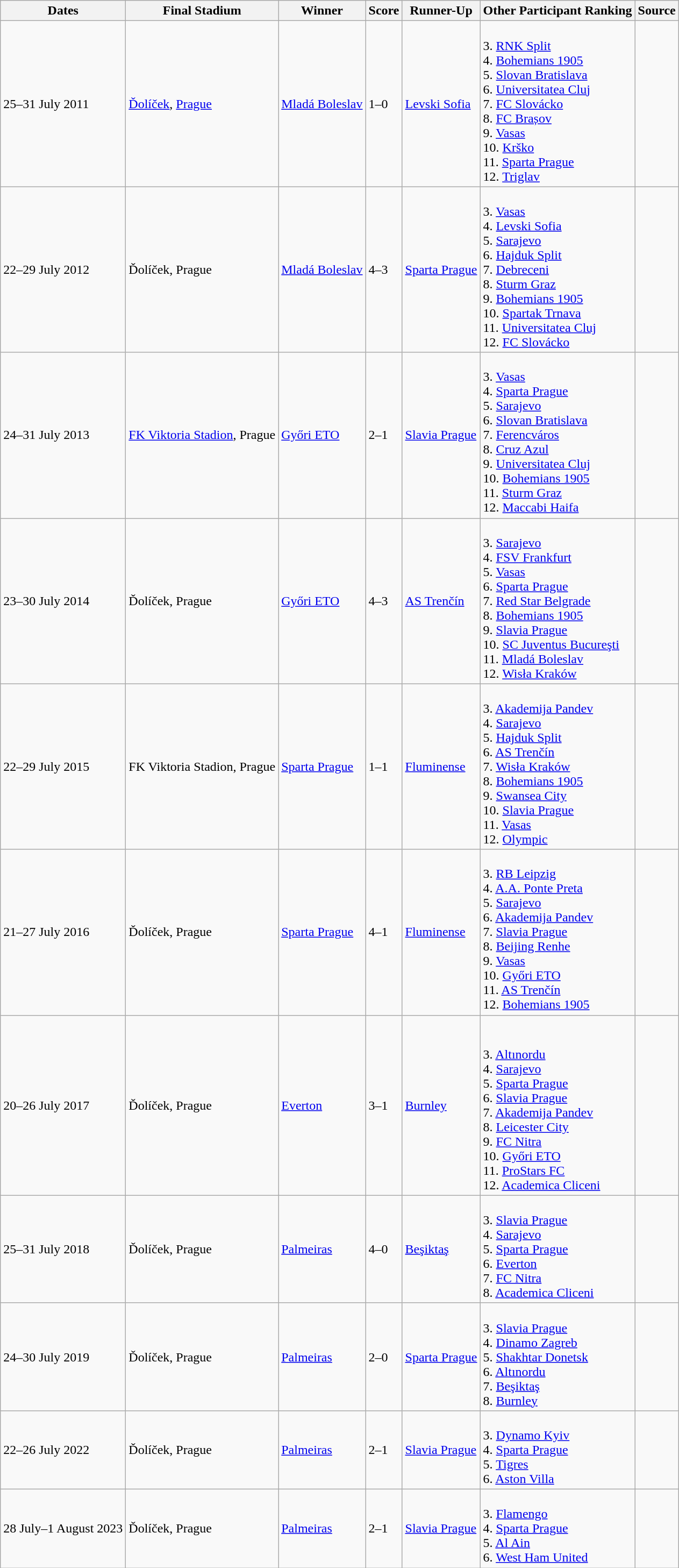<table class="wikitable">
<tr>
<th>Dates</th>
<th>Final Stadium</th>
<th>Winner</th>
<th>Score</th>
<th>Runner-Up</th>
<th>Other Participant Ranking</th>
<th>Source</th>
</tr>
<tr>
<td>25–31 July 2011</td>
<td><a href='#'>Ďolíček</a>, <a href='#'>Prague</a></td>
<td> <a href='#'>Mladá Boleslav</a></td>
<td>1–0</td>
<td> <a href='#'>Levski Sofia</a></td>
<td><br>3.  <a href='#'>RNK Split</a>
<br>4.  <a href='#'>Bohemians 1905</a>
<br>5.  <a href='#'>Slovan Bratislava</a>
<br>6.  <a href='#'>Universitatea Cluj</a>
<br>7.  <a href='#'>FC Slovácko</a>
<br>8.  <a href='#'>FC Brașov</a>
<br>9.  <a href='#'>Vasas</a>
<br>10.  <a href='#'>Krško</a>
<br>11.  <a href='#'>Sparta Prague</a>
<br>12.  <a href='#'>Triglav</a></td>
<td></td>
</tr>
<tr>
<td>22–29 July 2012</td>
<td>Ďolíček, Prague</td>
<td> <a href='#'>Mladá Boleslav</a></td>
<td>4–3</td>
<td> <a href='#'>Sparta Prague</a></td>
<td><br>3.  <a href='#'>Vasas</a>
<br>4.  <a href='#'>Levski Sofia</a>
<br>5.  <a href='#'>Sarajevo</a>
<br>6.  <a href='#'>Hajduk Split</a>
<br>7.  <a href='#'>Debreceni</a>
<br>8.  <a href='#'>Sturm Graz</a>
<br>9.  <a href='#'>Bohemians 1905</a>
<br>10.  <a href='#'>Spartak Trnava</a>
<br>11.  <a href='#'>Universitatea Cluj</a>
<br>12.  <a href='#'>FC Slovácko</a></td>
<td></td>
</tr>
<tr>
<td>24–31 July 2013</td>
<td><a href='#'>FK Viktoria Stadion</a>, Prague</td>
<td> <a href='#'>Győri ETO</a></td>
<td>2–1</td>
<td> <a href='#'>Slavia Prague</a></td>
<td><br>3.  <a href='#'>Vasas</a>
<br>4.  <a href='#'>Sparta Prague</a>
<br>5.  <a href='#'>Sarajevo</a>
<br>6.  <a href='#'>Slovan Bratislava</a>
<br>7.  <a href='#'>Ferencváros</a>
<br>8.  <a href='#'>Cruz Azul</a>
<br>9.  <a href='#'>Universitatea Cluj</a>
<br>10.  <a href='#'>Bohemians 1905</a>
<br>11.  <a href='#'>Sturm Graz</a>
<br>12.  <a href='#'>Maccabi Haifa</a></td>
<td></td>
</tr>
<tr>
<td>23–30 July 2014</td>
<td>Ďolíček, Prague</td>
<td> <a href='#'>Győri ETO</a></td>
<td>4–3</td>
<td> <a href='#'>AS Trenčín</a></td>
<td><br>3.  <a href='#'>Sarajevo</a>
<br>4.  <a href='#'>FSV Frankfurt</a>
<br>5.  <a href='#'>Vasas</a>
<br>6.  <a href='#'>Sparta Prague</a>
<br>7.  <a href='#'>Red Star Belgrade</a>
<br>8.  <a href='#'>Bohemians 1905</a>
<br>9.  <a href='#'>Slavia Prague</a>
<br>10.  <a href='#'>SC Juventus Bucureşti</a>
<br>11.  <a href='#'>Mladá Boleslav</a>
<br>12.  <a href='#'>Wisła Kraków</a></td>
<td></td>
</tr>
<tr>
<td>22–29 July 2015</td>
<td>FK Viktoria Stadion, Prague</td>
<td> <a href='#'>Sparta Prague</a></td>
<td>1–1<br></td>
<td> <a href='#'>Fluminense</a></td>
<td><br>3.  <a href='#'>Akademija Pandev</a>
<br>4.  <a href='#'>Sarajevo</a>
<br>5.  <a href='#'>Hajduk Split</a>
<br>6.  <a href='#'>AS Trenčín</a>
<br>7.  <a href='#'>Wisła Kraków</a>
<br>8.  <a href='#'>Bohemians 1905</a>
<br>9.  <a href='#'>Swansea City</a>
<br>10.  <a href='#'>Slavia Prague</a>
<br>11.  <a href='#'>Vasas</a>
<br>12.  <a href='#'>Olympic</a></td>
<td></td>
</tr>
<tr>
<td>21–27 July 2016</td>
<td>Ďolíček, Prague</td>
<td> <a href='#'>Sparta Prague</a></td>
<td>4–1</td>
<td> <a href='#'>Fluminense</a></td>
<td><br>3.  <a href='#'>RB Leipzig</a>
<br>4.  <a href='#'>A.A. Ponte Preta</a>
<br>5.  <a href='#'>Sarajevo</a>
<br>6.  <a href='#'>Akademija Pandev</a>
<br>7.  <a href='#'>Slavia Prague</a>
<br>8.  <a href='#'>Beijing Renhe</a>
<br>9.  <a href='#'>Vasas</a>
<br>10.  <a href='#'>Győri ETO</a>
<br>11.  <a href='#'>AS Trenčín</a>
<br>12.  <a href='#'>Bohemians 1905</a></td>
<td></td>
</tr>
<tr>
<td>20–26 July 2017</td>
<td>Ďolíček, Prague</td>
<td> <a href='#'>Everton</a></td>
<td>3–1</td>
<td> <a href='#'>Burnley</a></td>
<td><br><br>3.  <a href='#'>Altınordu</a>
<br>4.  <a href='#'>Sarajevo</a>
<br>5.  <a href='#'>Sparta Prague</a>
<br>6.  <a href='#'>Slavia Prague</a>
<br>7.  <a href='#'>Akademija Pandev</a>
<br>8.  <a href='#'>Leicester City</a>
<br>9.  <a href='#'>FC Nitra</a>
<br>10.  <a href='#'>Győri ETO</a>
<br>11.  <a href='#'>ProStars FC</a>
<br>12.  <a href='#'>Academica Cliceni</a></td>
<td></td>
</tr>
<tr>
<td>25–31 July 2018</td>
<td>Ďolíček, Prague</td>
<td> <a href='#'>Palmeiras</a></td>
<td>4–0</td>
<td> <a href='#'>Beşiktaş</a></td>
<td><br>3.  <a href='#'>Slavia Prague</a>
<br>4.  <a href='#'>Sarajevo</a>
<br>5.  <a href='#'>Sparta Prague</a>
<br>6.  <a href='#'>Everton</a>
<br>7.  <a href='#'>FC Nitra</a>
<br>8.  <a href='#'>Academica Cliceni</a></td>
<td></td>
</tr>
<tr>
<td>24–30 July 2019</td>
<td>Ďolíček, Prague</td>
<td> <a href='#'>Palmeiras</a></td>
<td>2–0</td>
<td> <a href='#'>Sparta Prague</a></td>
<td><br>3.   <a href='#'>Slavia Prague</a>
<br>4.  <a href='#'>Dinamo Zagreb</a>
<br>5.  <a href='#'>Shakhtar Donetsk</a>
<br>6.  <a href='#'>Altınordu</a>
<br>7.  <a href='#'>Beşiktaş</a>
<br>8.  <a href='#'>Burnley</a></td>
<td></td>
</tr>
<tr>
<td>22–26 July 2022</td>
<td>Ďolíček, Prague</td>
<td> <a href='#'>Palmeiras</a></td>
<td>2–1</td>
<td> <a href='#'>Slavia Prague</a></td>
<td><br>3.  <a href='#'>Dynamo Kyiv</a> 
<br>4.  <a href='#'>Sparta Prague</a>
<br>5.  <a href='#'>Tigres</a>
<br>6.  <a href='#'>Aston Villa</a></td>
<td></td>
</tr>
<tr>
<td>28 July–1 August 2023</td>
<td>Ďolíček, Prague</td>
<td> <a href='#'>Palmeiras</a></td>
<td>2–1</td>
<td> <a href='#'>Slavia Prague</a></td>
<td><br>3.  <a href='#'>Flamengo</a> 
<br>4.  <a href='#'>Sparta Prague</a>
<br>5.  <a href='#'>Al Ain</a>
<br>6.  <a href='#'>West Ham United</a></td>
<td></td>
</tr>
</table>
